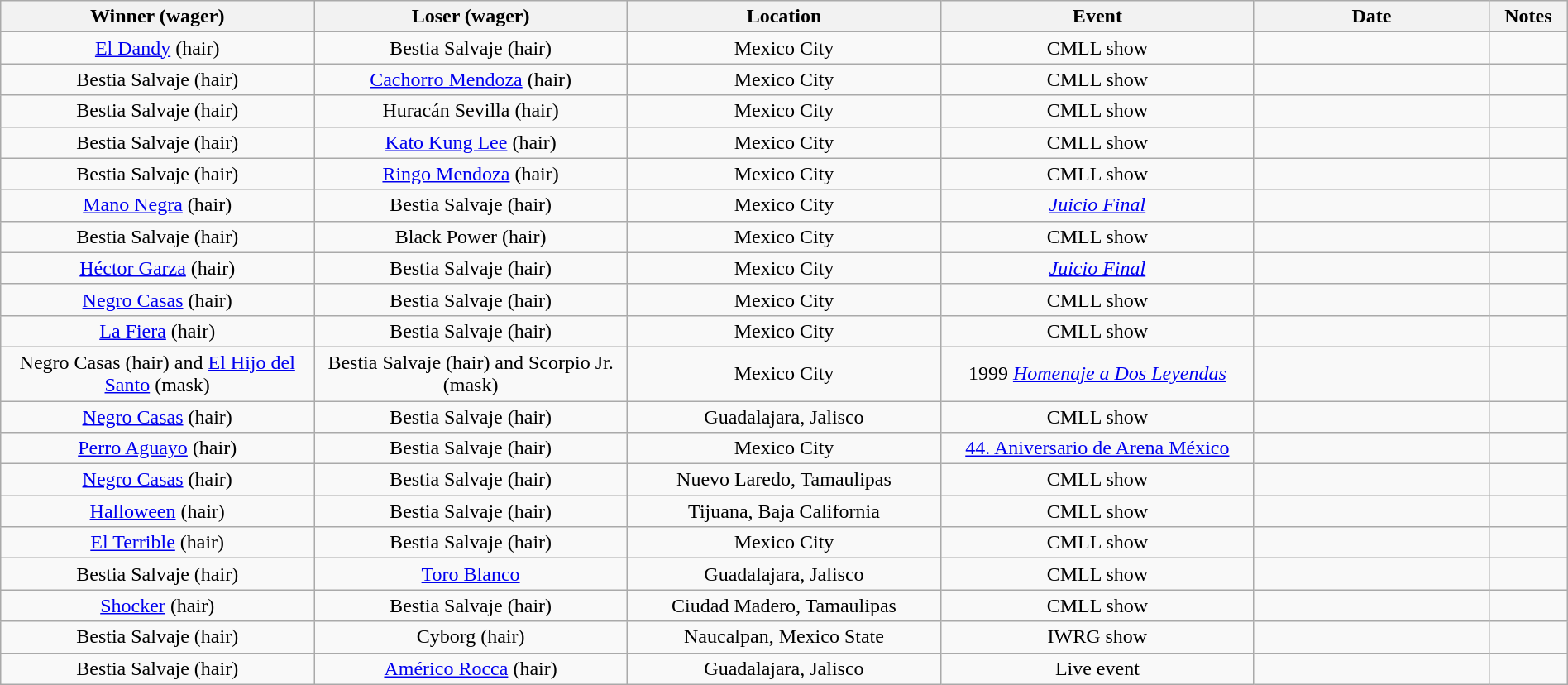<table class="wikitable sortable" width=100%  style="text-align: center">
<tr>
<th width=20% scope="col">Winner (wager)</th>
<th width=20% scope="col">Loser (wager)</th>
<th width=20% scope="col">Location</th>
<th width=20% scope="col">Event</th>
<th width=15% scope="col">Date</th>
<th class="unsortable" width=5% scope="col">Notes</th>
</tr>
<tr>
<td><a href='#'>El Dandy</a> (hair)</td>
<td>Bestia Salvaje (hair)</td>
<td>Mexico City</td>
<td>CMLL show</td>
<td></td>
<td></td>
</tr>
<tr>
<td>Bestia Salvaje (hair)</td>
<td><a href='#'>Cachorro Mendoza</a> (hair)</td>
<td>Mexico City</td>
<td>CMLL show</td>
<td></td>
<td></td>
</tr>
<tr>
<td>Bestia Salvaje (hair)</td>
<td>Huracán Sevilla (hair)</td>
<td>Mexico City</td>
<td>CMLL show</td>
<td></td>
<td></td>
</tr>
<tr>
<td>Bestia Salvaje (hair)</td>
<td><a href='#'>Kato Kung Lee</a> (hair)</td>
<td>Mexico City</td>
<td>CMLL show</td>
<td></td>
<td></td>
</tr>
<tr>
<td>Bestia Salvaje (hair)</td>
<td><a href='#'>Ringo Mendoza</a> (hair)</td>
<td>Mexico City</td>
<td>CMLL show</td>
<td></td>
<td></td>
</tr>
<tr>
<td><a href='#'>Mano Negra</a> (hair)</td>
<td>Bestia Salvaje (hair)</td>
<td>Mexico City</td>
<td><em><a href='#'>Juicio Final</a></em></td>
<td></td>
<td></td>
</tr>
<tr>
<td>Bestia Salvaje (hair)</td>
<td>Black Power (hair)</td>
<td>Mexico City</td>
<td>CMLL show</td>
<td></td>
<td></td>
</tr>
<tr>
<td><a href='#'>Héctor Garza</a> (hair)</td>
<td>Bestia Salvaje (hair)</td>
<td>Mexico City</td>
<td><em><a href='#'>Juicio Final</a></em></td>
<td></td>
<td></td>
</tr>
<tr>
<td><a href='#'>Negro Casas</a> (hair)</td>
<td>Bestia Salvaje (hair)</td>
<td>Mexico City</td>
<td>CMLL show</td>
<td></td>
<td></td>
</tr>
<tr>
<td><a href='#'>La Fiera</a> (hair)</td>
<td>Bestia Salvaje (hair)</td>
<td>Mexico City</td>
<td>CMLL show</td>
<td></td>
<td></td>
</tr>
<tr>
<td>Negro Casas (hair) and <a href='#'>El Hijo del Santo</a> (mask)</td>
<td>Bestia Salvaje (hair) and Scorpio Jr. (mask)</td>
<td>Mexico City</td>
<td>1999 <em><a href='#'>Homenaje a Dos Leyendas</a></em></td>
<td></td>
<td></td>
</tr>
<tr>
<td><a href='#'>Negro Casas</a> (hair)</td>
<td>Bestia Salvaje (hair)</td>
<td>Guadalajara, Jalisco</td>
<td>CMLL show</td>
<td></td>
<td></td>
</tr>
<tr>
<td><a href='#'>Perro Aguayo</a> (hair)</td>
<td>Bestia Salvaje (hair)</td>
<td>Mexico City</td>
<td><a href='#'>44. Aniversario de Arena México</a></td>
<td></td>
<td></td>
</tr>
<tr>
<td><a href='#'>Negro Casas</a> (hair)</td>
<td>Bestia Salvaje (hair)</td>
<td>Nuevo Laredo, Tamaulipas</td>
<td>CMLL show</td>
<td></td>
<td></td>
</tr>
<tr>
<td><a href='#'>Halloween</a> (hair)</td>
<td>Bestia Salvaje (hair)</td>
<td>Tijuana, Baja California</td>
<td>CMLL show</td>
<td></td>
<td></td>
</tr>
<tr>
<td><a href='#'>El Terrible</a> (hair)</td>
<td>Bestia Salvaje (hair)</td>
<td>Mexico City</td>
<td>CMLL show</td>
<td></td>
<td></td>
</tr>
<tr>
<td>Bestia Salvaje (hair)</td>
<td><a href='#'>Toro Blanco</a></td>
<td>Guadalajara, Jalisco</td>
<td>CMLL show</td>
<td></td>
<td></td>
</tr>
<tr>
<td><a href='#'>Shocker</a> (hair)</td>
<td>Bestia Salvaje (hair)</td>
<td>Ciudad Madero, Tamaulipas</td>
<td>CMLL show</td>
<td></td>
<td></td>
</tr>
<tr>
<td>Bestia Salvaje (hair)</td>
<td>Cyborg (hair)</td>
<td>Naucalpan, Mexico State</td>
<td>IWRG show</td>
<td></td>
<td></td>
</tr>
<tr>
<td>Bestia Salvaje (hair)</td>
<td><a href='#'>Américo Rocca</a> (hair)</td>
<td>Guadalajara, Jalisco</td>
<td>Live event</td>
<td></td>
<td></td>
</tr>
</table>
